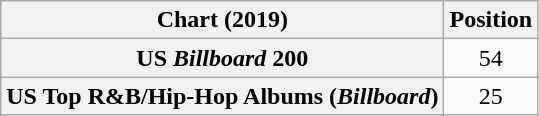<table class="wikitable sortable plainrowheaders" style="text-align:center">
<tr>
<th scope="col">Chart (2019)</th>
<th scope="col">Position</th>
</tr>
<tr>
<th scope="row">US <em>Billboard</em> 200</th>
<td>54</td>
</tr>
<tr>
<th scope="row">US Top R&B/Hip-Hop Albums (<em>Billboard</em>)</th>
<td>25</td>
</tr>
</table>
